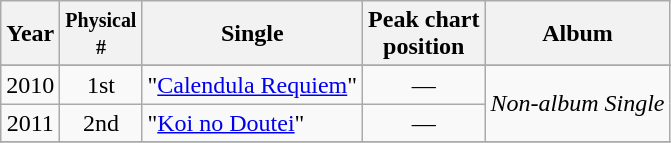<table class="wikitable plainrowheaders" style="text-align:center;">
<tr>
<th>Year</th>
<th><small>Physical<br>#</small></th>
<th>Single</th>
<th>Peak chart<br>position</th>
<th>Album</th>
</tr>
<tr>
</tr>
<tr>
<td align="center" rowspan="1">2010</td>
<td align="center">1st</td>
<td align="left">"<a href='#'>Calendula Requiem</a>"</td>
<td align="center">—</td>
<td rowspan="2"><em>Non-album Single</em></td>
</tr>
<tr>
<td align="center" rowspan="1">2011</td>
<td align="center">2nd</td>
<td align="left">"<a href='#'>Koi no Doutei</a>"</td>
<td align="center">—</td>
</tr>
<tr>
</tr>
</table>
